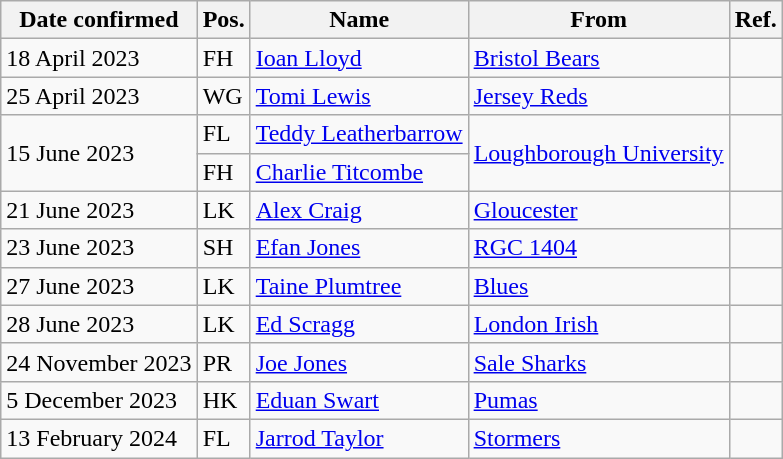<table class="wikitable">
<tr>
<th>Date confirmed</th>
<th>Pos.</th>
<th>Name</th>
<th>From</th>
<th>Ref.</th>
</tr>
<tr>
<td>18 April 2023</td>
<td>FH</td>
<td> <a href='#'>Ioan Lloyd</a></td>
<td> <a href='#'>Bristol Bears</a></td>
<td></td>
</tr>
<tr>
<td>25 April 2023</td>
<td>WG</td>
<td> <a href='#'>Tomi Lewis</a></td>
<td> <a href='#'>Jersey Reds</a></td>
<td></td>
</tr>
<tr>
<td rowspan="2">15 June 2023</td>
<td>FL</td>
<td> <a href='#'>Teddy Leatherbarrow</a></td>
<td rowspan="2"> <a href='#'>Loughborough University</a></td>
<td rowspan="2"></td>
</tr>
<tr>
<td>FH</td>
<td> <a href='#'>Charlie Titcombe</a></td>
</tr>
<tr>
<td>21 June 2023</td>
<td>LK</td>
<td> <a href='#'>Alex Craig</a></td>
<td> <a href='#'>Gloucester</a></td>
<td></td>
</tr>
<tr>
<td>23 June 2023</td>
<td>SH</td>
<td> <a href='#'>Efan Jones</a></td>
<td><a href='#'>RGC 1404</a></td>
<td></td>
</tr>
<tr>
<td>27 June 2023</td>
<td>LK</td>
<td> <a href='#'>Taine Plumtree</a></td>
<td> <a href='#'>Blues</a></td>
<td></td>
</tr>
<tr>
<td>28 June 2023</td>
<td>LK</td>
<td> <a href='#'>Ed Scragg</a></td>
<td> <a href='#'>London Irish</a></td>
<td></td>
</tr>
<tr>
<td>24 November 2023</td>
<td>PR</td>
<td> <a href='#'>Joe Jones</a></td>
<td> <a href='#'>Sale Sharks</a></td>
<td></td>
</tr>
<tr>
<td>5 December 2023</td>
<td>HK</td>
<td> <a href='#'>Eduan Swart</a></td>
<td> <a href='#'>Pumas</a></td>
<td></td>
</tr>
<tr>
<td>13 February 2024</td>
<td>FL</td>
<td> <a href='#'>Jarrod Taylor</a></td>
<td> <a href='#'>Stormers</a></td>
<td></td>
</tr>
</table>
